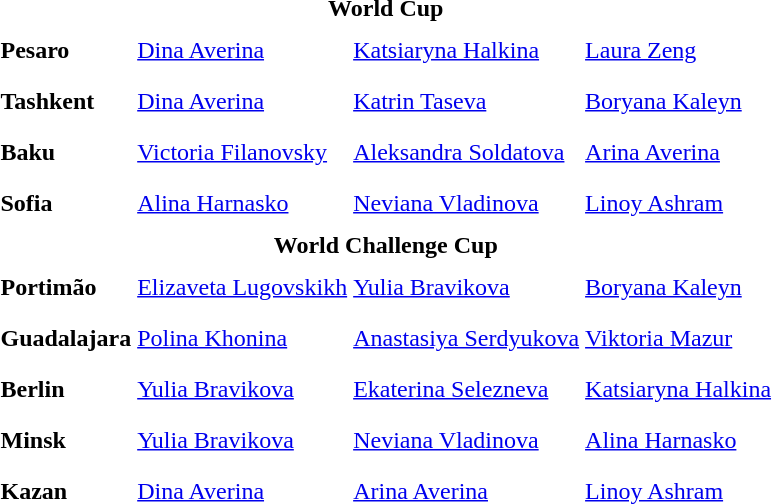<table>
<tr>
<td colspan="4" style="text-align:center;"><strong>World Cup</strong></td>
</tr>
<tr>
<th scope=row style="text-align:left">Pesaro </th>
<td style="height:30px;"> <a href='#'>Dina Averina</a></td>
<td style="height:30px;"> <a href='#'>Katsiaryna Halkina</a></td>
<td style="height:30px;"> <a href='#'>Laura Zeng</a></td>
</tr>
<tr>
<th scope=row style="text-align:left">Tashkent </th>
<td style="height:30px;"> <a href='#'>Dina Averina</a></td>
<td style="height:30px;"> <a href='#'>Katrin Taseva</a></td>
<td style="height:30px;"> <a href='#'>Boryana Kaleyn</a></td>
</tr>
<tr>
<th scope=row style="text-align:left">Baku </th>
<td style="height:30px;"> <a href='#'>Victoria Filanovsky</a></td>
<td style="height:30px;"> <a href='#'>Aleksandra Soldatova</a></td>
<td style="height:30px;"> <a href='#'>Arina Averina</a></td>
</tr>
<tr>
<th scope=row style="text-align:left">Sofia </th>
<td style="height:30px;"> <a href='#'>Alina Harnasko</a></td>
<td style="height:30px;"> <a href='#'>Neviana Vladinova</a></td>
<td style="height:30px;"> <a href='#'>Linoy Ashram</a></td>
</tr>
<tr>
<td colspan="4" style="text-align:center;"><strong>World Challenge Cup</strong></td>
</tr>
<tr>
<th scope=row style="text-align:left">Portimão </th>
<td style="height:30px;"> <a href='#'>Elizaveta Lugovskikh</a></td>
<td style="height:30px;"> <a href='#'>Yulia Bravikova</a></td>
<td style="height:30px;"> <a href='#'>Boryana Kaleyn</a></td>
</tr>
<tr>
<th scope=row style="text-align:left">Guadalajara</th>
<td style="height:30px;"> <a href='#'>Polina Khonina</a></td>
<td style="height:30px;"> <a href='#'>Anastasiya Serdyukova</a></td>
<td style="height:30px;"> <a href='#'>Viktoria Mazur</a></td>
</tr>
<tr>
<th scope=row style="text-align:left">Berlin</th>
<td style="height:30px;"> <a href='#'>Yulia Bravikova</a></td>
<td style="height:30px;"> <a href='#'>Ekaterina Selezneva</a></td>
<td style="height:30px;"> <a href='#'>Katsiaryna Halkina</a></td>
</tr>
<tr>
<th scope=row style="text-align:left">Minsk</th>
<td style="height:30px;"> <a href='#'>Yulia Bravikova</a></td>
<td style="height:30px;"> <a href='#'>Neviana Vladinova</a></td>
<td style="height:30px;"> <a href='#'>Alina Harnasko</a></td>
</tr>
<tr>
<th scope=row style="text-align:left">Kazan</th>
<td style="height:30px;"> <a href='#'>Dina Averina</a></td>
<td style="height:30px;"> <a href='#'>Arina Averina</a></td>
<td style="height:30px;"> <a href='#'>Linoy Ashram</a></td>
</tr>
<tr>
</tr>
</table>
